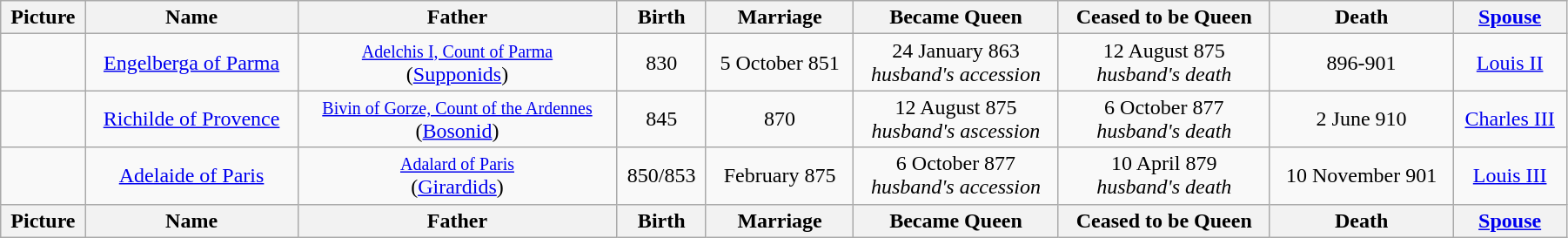<table width=95% class="wikitable">
<tr>
<th>Picture</th>
<th>Name</th>
<th>Father</th>
<th>Birth</th>
<th>Marriage</th>
<th>Became Queen</th>
<th>Ceased to be Queen</th>
<th>Death</th>
<th><a href='#'>Spouse</a></th>
</tr>
<tr>
<td align="center"></td>
<td align="center"><a href='#'>Engelberga of Parma</a></td>
<td align="center"><small><a href='#'>Adelchis I, Count of Parma</a></small><br>(<a href='#'>Supponids</a>)</td>
<td align="center">830</td>
<td align="center">5 October 851</td>
<td align="center">24 January 863<br><em>husband's accession</em></td>
<td align="center">12 August 875<br><em>husband's death</em></td>
<td align="center">896-901</td>
<td align="center"><a href='#'>Louis II</a></td>
</tr>
<tr>
<td align=center></td>
<td align=center><a href='#'>Richilde of Provence</a></td>
<td align="center"><small><a href='#'>Bivin of Gorze, Count of the Ardennes</a></small><br>(<a href='#'>Bosonid</a>)</td>
<td align="center">845</td>
<td align="center">870</td>
<td align="center">12 August 875<br><em>husband's ascession</em></td>
<td align="center">6 October 877<br><em>husband's death</em></td>
<td align="center">2 June 910</td>
<td align="center"><a href='#'>Charles III</a></td>
</tr>
<tr>
<td align="center"></td>
<td align="center"><a href='#'>Adelaide of Paris</a></td>
<td align="center"><small><a href='#'>Adalard of Paris</a></small><br>(<a href='#'>Girardids</a>)</td>
<td align="center">850/853</td>
<td align="center">February 875</td>
<td align="center">6 October 877<br><em>husband's accession</em></td>
<td align="center">10 April 879 <br><em>husband's death</em></td>
<td align="center">10 November 901</td>
<td align="center"><a href='#'>Louis III</a></td>
</tr>
<tr>
<th>Picture</th>
<th>Name</th>
<th>Father</th>
<th>Birth</th>
<th>Marriage</th>
<th>Became Queen</th>
<th>Ceased to be Queen</th>
<th>Death</th>
<th><a href='#'>Spouse</a></th>
</tr>
</table>
